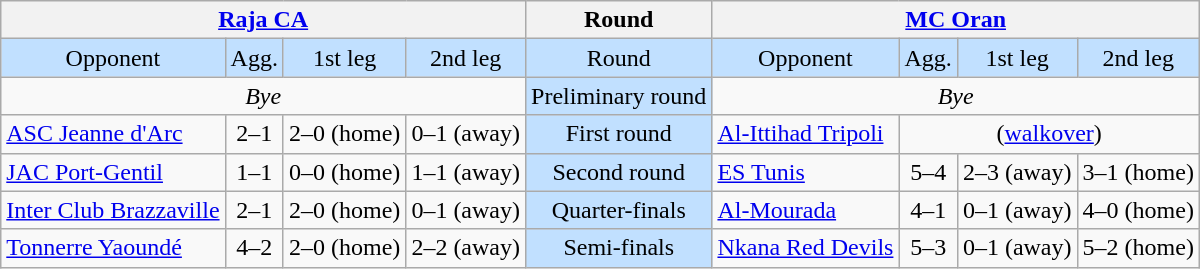<table class="wikitable" style="text-align: center;">
<tr>
<th colspan=4> <a href='#'>Raja CA</a></th>
<th>Round</th>
<th colspan=4> <a href='#'>MC Oran</a></th>
</tr>
<tr bgcolor=#c1e0ff>
<td>Opponent</td>
<td>Agg.</td>
<td>1st leg</td>
<td>2nd leg</td>
<td>Round</td>
<td>Opponent</td>
<td>Agg.</td>
<td>1st leg</td>
<td>2nd leg</td>
</tr>
<tr>
<td colspan=4><em>Bye</em></td>
<td bgcolor=#c1e0ff>Preliminary round</td>
<td colspan=4><em>Bye</em></td>
</tr>
<tr>
<td align=left> <a href='#'>ASC Jeanne d'Arc</a></td>
<td>2–1</td>
<td>2–0 (home)</td>
<td>0–1 (away)</td>
<td bgcolor=#c1e0ff>First round</td>
<td align=left> <a href='#'>Al-Ittihad Tripoli</a></td>
<td colspan=3>(<a href='#'>walkover</a>)</td>
</tr>
<tr>
<td align=left> <a href='#'>JAC Port-Gentil</a></td>
<td>1–1</td>
<td>0–0 (home)</td>
<td>1–1 (away)</td>
<td bgcolor=#c1e0ff>Second round</td>
<td align=left> <a href='#'>ES Tunis</a></td>
<td>5–4</td>
<td>2–3 (away)</td>
<td>3–1 (home)</td>
</tr>
<tr>
<td align=left> <a href='#'>Inter Club Brazzaville</a></td>
<td>2–1</td>
<td>2–0 (home)</td>
<td>0–1 (away)</td>
<td bgcolor=#c1e0ff>Quarter-finals</td>
<td align=left> <a href='#'>Al-Mourada</a></td>
<td>4–1</td>
<td>0–1 (away)</td>
<td>4–0 (home)</td>
</tr>
<tr>
<td align=left> <a href='#'>Tonnerre Yaoundé</a></td>
<td>4–2</td>
<td>2–0 (home)</td>
<td>2–2 (away)</td>
<td bgcolor=#c1e0ff>Semi-finals</td>
<td align=left> <a href='#'>Nkana Red Devils</a></td>
<td>5–3</td>
<td>0–1 (away)</td>
<td>5–2 (home)</td>
</tr>
</table>
